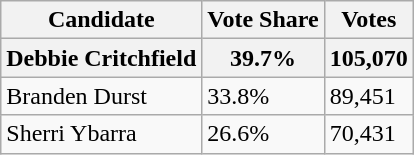<table class="wikitable">
<tr>
<th>Candidate</th>
<th>Vote Share</th>
<th>Votes</th>
</tr>
<tr>
<th>Debbie Critchfield</th>
<th>39.7%</th>
<th>105,070</th>
</tr>
<tr>
<td>Branden Durst</td>
<td>33.8%</td>
<td>89,451</td>
</tr>
<tr>
<td>Sherri Ybarra</td>
<td>26.6%</td>
<td>70,431</td>
</tr>
</table>
